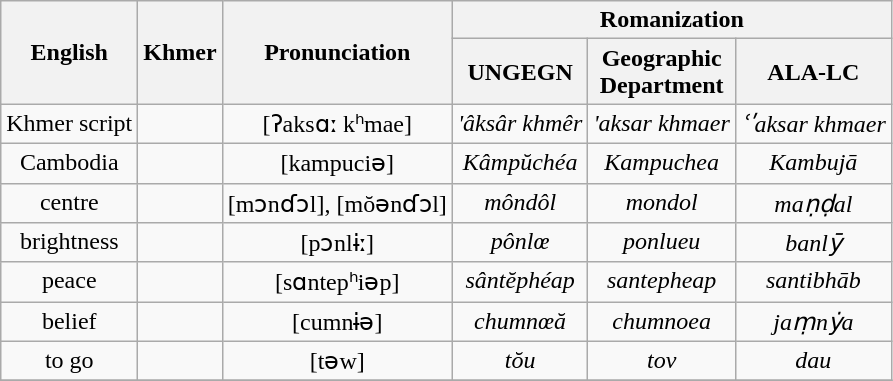<table class=wikitable>
<tr>
<th rowspan="2">English</th>
<th rowspan="2">Khmer</th>
<th rowspan="2">Pronunciation</th>
<th colspan="3">Romanization</th>
</tr>
<tr>
<th>UNGEGN<br></th>
<th>Geographic<br>Department</th>
<th>ALA-LC</th>
</tr>
<tr style="vertical-align:top; text-align:center;">
<td>Khmer script</td>
<td></td>
<td>[ʔaksɑː kʰmae]</td>
<td><em>'âksâr khmêr</em></td>
<td><em>'aksar khmaer</em></td>
<td><em>ʿʹaksar khmaer</em></td>
</tr>
<tr style="vertical-align:top; text-align:center;">
<td>Cambodia</td>
<td></td>
<td>[kampuciə]</td>
<td><em>Kâmpŭchéa</em></td>
<td><em>Kampuchea</em></td>
<td><em>Kambujā</em></td>
</tr>
<tr style="vertical-align:top; text-align:center;">
<td>centre</td>
<td></td>
<td>[mɔnɗɔl], [mŏənɗɔl]</td>
<td><em>môndôl</em></td>
<td><em>mondol</em></td>
<td><em>maṇḍal</em></td>
</tr>
<tr style="vertical-align:top; text-align:center;">
<td>brightness</td>
<td></td>
<td>[pɔnlɨː]</td>
<td><em>pônlœ</em></td>
<td><em>ponlueu</em></td>
<td><em>banlȳ</em></td>
</tr>
<tr style="vertical-align:top; text-align:center;">
<td>peace</td>
<td></td>
<td>[sɑntepʰiəp]</td>
<td><em>sântĕphéap</em></td>
<td><em>santepheap</em></td>
<td><em>santibhāb</em></td>
</tr>
<tr style="vertical-align:top; text-align:center;">
<td>belief</td>
<td></td>
<td>[cumnɨə]</td>
<td><em>chumnœă</em></td>
<td><em>chumnoea</em></td>
<td><em>jaṃnẏa</em></td>
</tr>
<tr style="vertical-align:top; text-align:center;">
<td>to go</td>
<td></td>
<td>[təw]</td>
<td><em>tŏu</em></td>
<td><em>tov</em></td>
<td><em>dau</em></td>
</tr>
<tr>
</tr>
</table>
